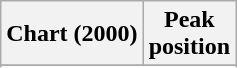<table class="wikitable sortable">
<tr>
<th>Chart (2000)</th>
<th>Peak<br>position</th>
</tr>
<tr>
</tr>
<tr>
</tr>
<tr>
</tr>
</table>
